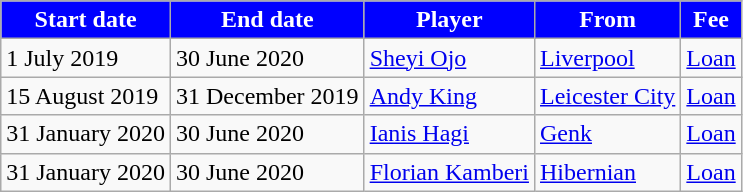<table class="wikitable sortable">
<tr>
<th style="background:#00f; color:white;">Start date</th>
<th style="background:#00f; color:white;">End date</th>
<th style="background:#00f; color:white;">Player</th>
<th style="background:#00f; color:white;">From</th>
<th style="background:#00f; color:white;">Fee</th>
</tr>
<tr>
<td>1 July 2019</td>
<td>30 June 2020</td>
<td style="text-align:left;"> <a href='#'>Sheyi Ojo</a></td>
<td style="text-align:left;"> <a href='#'>Liverpool</a></td>
<td><a href='#'>Loan</a></td>
</tr>
<tr>
<td>15 August 2019</td>
<td>31 December 2019</td>
<td style="text-align:left;"> <a href='#'>Andy King</a></td>
<td style="text-align:left;"> <a href='#'>Leicester City</a></td>
<td><a href='#'>Loan</a></td>
</tr>
<tr>
<td>31 January 2020</td>
<td>30 June 2020</td>
<td style="text-align:left;"> <a href='#'>Ianis Hagi</a></td>
<td style="text-align:left;"> <a href='#'>Genk</a></td>
<td><a href='#'>Loan</a></td>
</tr>
<tr>
<td>31 January 2020</td>
<td>30 June 2020</td>
<td style="text-align:left;"> <a href='#'>Florian Kamberi</a></td>
<td style="text-align:left;"> <a href='#'>Hibernian</a></td>
<td><a href='#'>Loan</a></td>
</tr>
</table>
